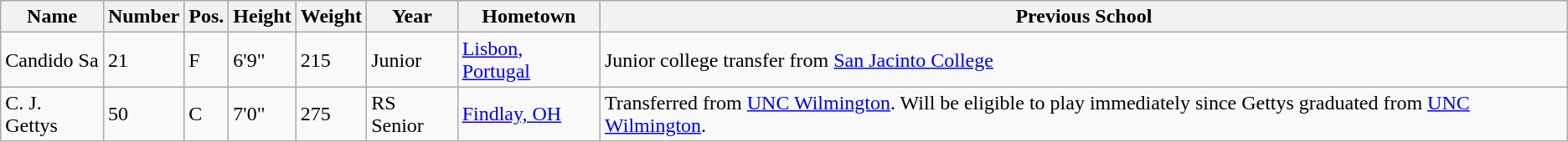<table class="wikitable sortable" border="1">
<tr>
<th>Name</th>
<th>Number</th>
<th>Pos.</th>
<th>Height</th>
<th>Weight</th>
<th>Year</th>
<th>Hometown</th>
<th class="unsortable">Previous School</th>
</tr>
<tr>
<td>Candido Sa</td>
<td>21</td>
<td>F</td>
<td>6'9"</td>
<td>215</td>
<td>Junior</td>
<td><a href='#'>Lisbon, Portugal</a></td>
<td>Junior college transfer from <a href='#'>San Jacinto College</a></td>
</tr>
<tr>
<td>C. J. Gettys</td>
<td>50</td>
<td>C</td>
<td>7'0"</td>
<td>275</td>
<td>RS Senior</td>
<td><a href='#'>Findlay, OH</a></td>
<td>Transferred from <a href='#'>UNC Wilmington</a>. Will be eligible to play immediately since Gettys graduated from <a href='#'>UNC Wilmington</a>.</td>
</tr>
</table>
